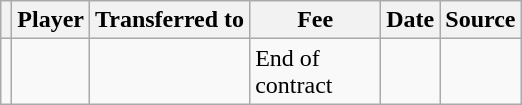<table class="wikitable plainrowheaders sortable">
<tr>
<th></th>
<th scope="col">Player</th>
<th>Transferred to</th>
<th style="width: 80px;">Fee</th>
<th scope="col">Date</th>
<th scope="col">Source</th>
</tr>
<tr>
<td align="center"></td>
<td></td>
<td></td>
<td>End of contract</td>
<td></td>
<td></td>
</tr>
</table>
